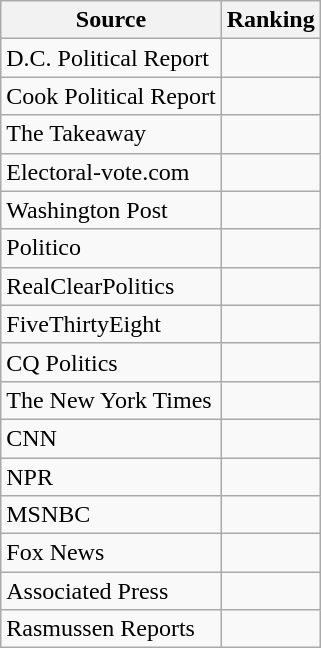<table class="wikitable">
<tr>
<th>Source</th>
<th>Ranking</th>
</tr>
<tr>
<td>D.C. Political Report</td>
<td></td>
</tr>
<tr>
<td>Cook Political Report</td>
<td></td>
</tr>
<tr>
<td>The Takeaway</td>
<td></td>
</tr>
<tr>
<td>Electoral-vote.com</td>
<td></td>
</tr>
<tr>
<td The Washington Post>Washington Post</td>
<td></td>
</tr>
<tr>
<td>Politico</td>
<td></td>
</tr>
<tr>
<td>RealClearPolitics</td>
<td></td>
</tr>
<tr>
<td>FiveThirtyEight</td>
<td></td>
</tr>
<tr>
<td>CQ Politics</td>
<td></td>
</tr>
<tr>
<td>The New York Times</td>
<td></td>
</tr>
<tr>
<td>CNN</td>
<td></td>
</tr>
<tr>
<td>NPR</td>
<td></td>
</tr>
<tr>
<td>MSNBC</td>
<td></td>
</tr>
<tr>
<td>Fox News</td>
<td></td>
</tr>
<tr>
<td>Associated Press</td>
<td></td>
</tr>
<tr>
<td>Rasmussen Reports</td>
<td></td>
</tr>
</table>
